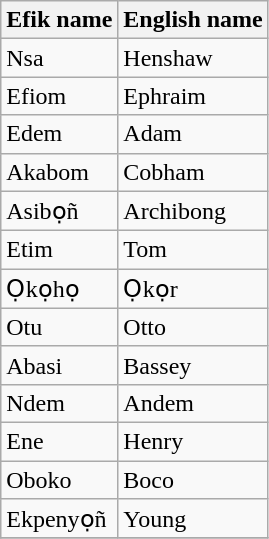<table class="wikitable">
<tr>
<th>Efik name</th>
<th>English name</th>
</tr>
<tr>
<td>Nsa</td>
<td>Henshaw</td>
</tr>
<tr>
<td>Efiom</td>
<td>Ephraim</td>
</tr>
<tr>
<td>Edem</td>
<td>Adam</td>
</tr>
<tr>
<td>Akabom</td>
<td>Cobham</td>
</tr>
<tr>
<td>Asibọñ</td>
<td>Archibong</td>
</tr>
<tr>
<td>Etim</td>
<td>Tom</td>
</tr>
<tr>
<td>Ọkọhọ</td>
<td>Ọkọr</td>
</tr>
<tr>
<td>Otu</td>
<td>Otto</td>
</tr>
<tr>
<td>Abasi</td>
<td>Bassey</td>
</tr>
<tr>
<td>Ndem</td>
<td>Andem</td>
</tr>
<tr>
<td>Ene</td>
<td>Henry</td>
</tr>
<tr>
<td>Oboko</td>
<td>Boco</td>
</tr>
<tr>
<td>Ekpenyọñ</td>
<td>Young</td>
</tr>
<tr>
</tr>
</table>
